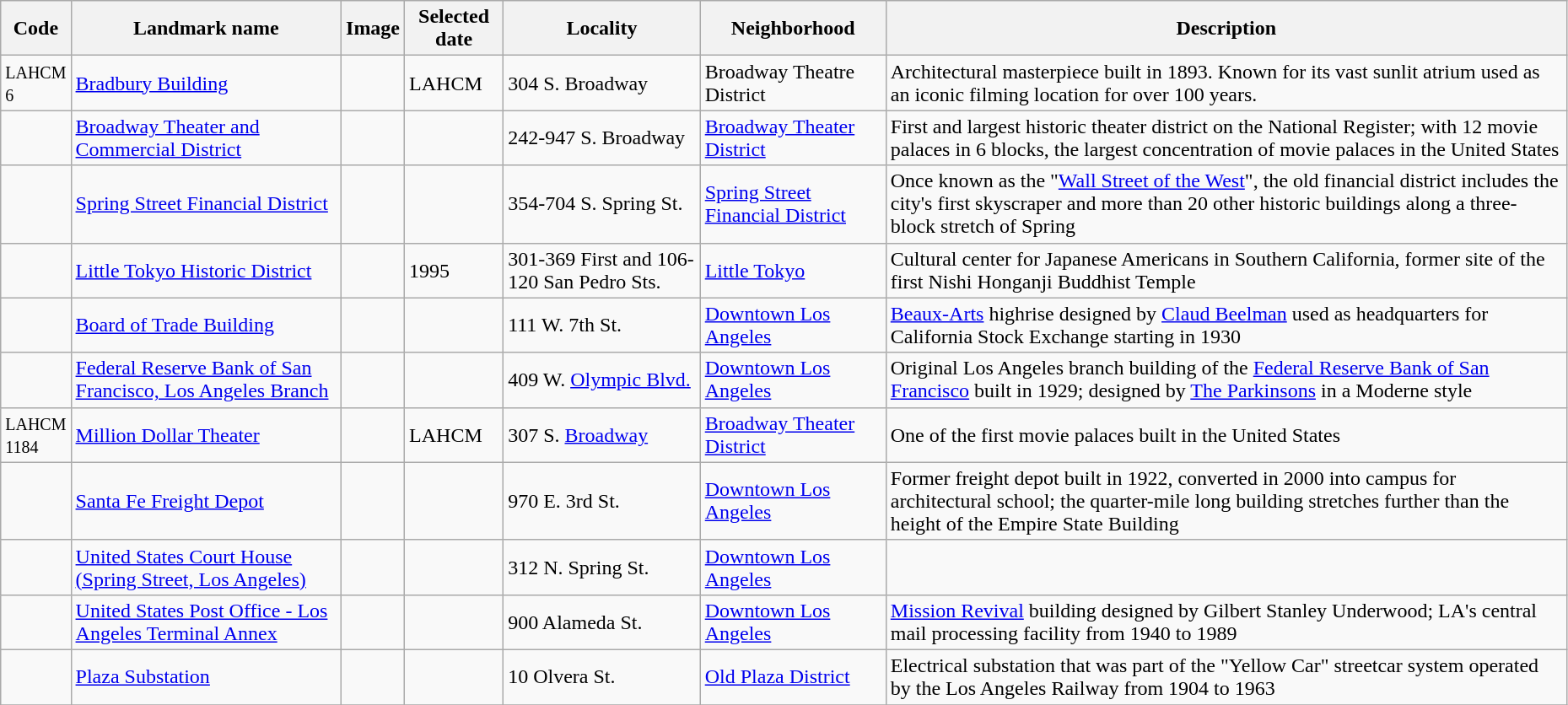<table class="wikitable sortable" style="width:98%">
<tr>
<th class="unsortable" ><strong>Code</strong></th>
<th><strong>Landmark name</strong></th>
<th class="unsortable" ><strong>Image</strong></th>
<th><strong>Selected date</strong></th>
<th><strong>Locality</strong></th>
<th><strong>Neighborhood</strong></th>
<th class="unsortable" ><strong>Description</strong></th>
</tr>
<tr>
<td><small>LAHCM<br>6</small></td>
<td><a href='#'>Bradbury Building</a></td>
<td></td>
<td>LAHCM<br></td>
<td>304 S. Broadway</td>
<td>Broadway Theatre District</td>
<td>Architectural masterpiece built in 1893.  Known for its vast sunlit atrium used as an iconic filming location for over 100 years.</td>
</tr>
<tr>
<td><small></small></td>
<td><a href='#'>Broadway Theater and Commercial District</a></td>
<td></td>
<td></td>
<td>242-947 S. Broadway</td>
<td><a href='#'>Broadway Theater District</a></td>
<td>First and largest historic theater district on the National Register; with 12 movie palaces in 6 blocks, the largest concentration of movie palaces in the United States</td>
</tr>
<tr>
<td><small></small></td>
<td><a href='#'>Spring Street Financial District</a></td>
<td></td>
<td></td>
<td>354-704 S. Spring St.</td>
<td><a href='#'>Spring Street Financial District</a></td>
<td>Once known as the "<a href='#'>Wall Street of the West</a>", the old financial district includes the city's first skyscraper and more than 20 other historic buildings along a three-block stretch of Spring</td>
</tr>
<tr>
<td><small></small></td>
<td><a href='#'>Little Tokyo Historic District</a></td>
<td></td>
<td>1995</td>
<td>301-369 First and 106-120 San Pedro Sts.</td>
<td><a href='#'>Little Tokyo</a></td>
<td>Cultural center for Japanese Americans in Southern California, former site of the first Nishi Honganji Buddhist Temple</td>
</tr>
<tr>
<td><small></small></td>
<td><a href='#'>Board of Trade Building</a></td>
<td></td>
<td></td>
<td>111 W. 7th St.</td>
<td><a href='#'>Downtown Los Angeles</a></td>
<td><a href='#'>Beaux-Arts</a> highrise designed by <a href='#'>Claud Beelman</a> used as headquarters for California Stock Exchange starting in 1930</td>
</tr>
<tr>
<td><small></small></td>
<td><a href='#'>Federal Reserve Bank of San Francisco, Los Angeles Branch</a></td>
<td></td>
<td></td>
<td>409 W. <a href='#'>Olympic Blvd.</a></td>
<td><a href='#'>Downtown Los Angeles</a></td>
<td>Original Los Angeles branch building of the <a href='#'>Federal Reserve Bank of San Francisco</a> built in 1929; designed by <a href='#'>The Parkinsons</a> in a Moderne style</td>
</tr>
<tr>
<td><small>LAHCM<br>1184</small></td>
<td><a href='#'>Million Dollar Theater</a></td>
<td></td>
<td>LAHCM<br></td>
<td>307 S. <a href='#'>Broadway</a></td>
<td><a href='#'>Broadway Theater District</a></td>
<td>One of the first movie palaces built in the United States</td>
</tr>
<tr>
<td><small></small></td>
<td><a href='#'>Santa Fe Freight Depot</a></td>
<td></td>
<td></td>
<td>970 E. 3rd St.</td>
<td><a href='#'>Downtown Los Angeles</a></td>
<td>Former freight depot built in 1922, converted in 2000 into campus for architectural school; the quarter-mile long building stretches further than the height of the Empire State Building</td>
</tr>
<tr>
<td><small></small></td>
<td><a href='#'>United States Court House (Spring Street, Los Angeles)</a></td>
<td></td>
<td></td>
<td>312 N. Spring St.</td>
<td><a href='#'>Downtown Los Angeles</a></td>
<td></td>
</tr>
<tr>
<td><small></small></td>
<td><a href='#'>United States Post Office - Los Angeles Terminal Annex</a></td>
<td></td>
<td></td>
<td>900 Alameda St.</td>
<td><a href='#'>Downtown Los Angeles</a></td>
<td><a href='#'>Mission Revival</a> building designed by Gilbert Stanley Underwood; LA's central mail processing facility from 1940 to 1989</td>
</tr>
<tr>
<td><small></small></td>
<td><a href='#'>Plaza Substation</a></td>
<td></td>
<td></td>
<td>10 Olvera St.</td>
<td><a href='#'>Old Plaza District</a></td>
<td>Electrical substation that was part of the "Yellow Car" streetcar system operated by the Los Angeles Railway from 1904 to 1963</td>
</tr>
<tr ->
</tr>
</table>
